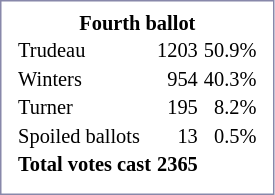<table cellpadding="1" style="float: right; line-height:1.1; border: 1px solid #8888aa; padding: 5px; font-size: 85%; margin: 0 15px 0 15px;">
<tr>
<td style="text-align: center;"><strong>Fourth ballot</strong><br><table style="text-align: left;">
<tr>
<td>Trudeau</td>
<td align=right>1203</td>
<td align=right>50.9%</td>
</tr>
<tr>
<td>Winters</td>
<td align=right>954</td>
<td align=right>40.3%</td>
</tr>
<tr>
<td>Turner</td>
<td align=right>195</td>
<td align=right>8.2%</td>
</tr>
<tr>
<td>Spoiled ballots</td>
<td align=right>13</td>
<td align=right>0.5%</td>
</tr>
<tr>
<td><strong>Total votes cast</strong></td>
<td align=right><strong>2365</strong></td>
</tr>
</table>
</td>
</tr>
</table>
